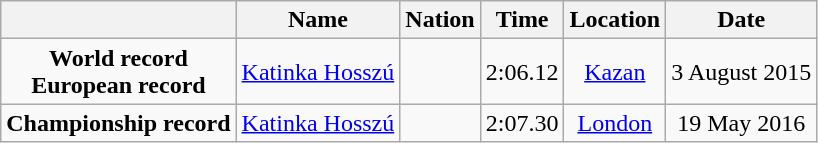<table class=wikitable style=text-align:center>
<tr>
<th></th>
<th>Name</th>
<th>Nation</th>
<th>Time</th>
<th>Location</th>
<th>Date</th>
</tr>
<tr>
<td><strong>World record<br>European record</strong></td>
<td align=left><a href='#'>Katinka Hosszú</a></td>
<td align=left></td>
<td align=left>2:06.12</td>
<td><a href='#'>Kazan</a></td>
<td>3 August 2015</td>
</tr>
<tr>
<td><strong>Championship record</strong></td>
<td align=left><a href='#'>Katinka Hosszú</a></td>
<td align=left></td>
<td align=left>2:07.30</td>
<td><a href='#'>London</a></td>
<td>19 May 2016</td>
</tr>
</table>
